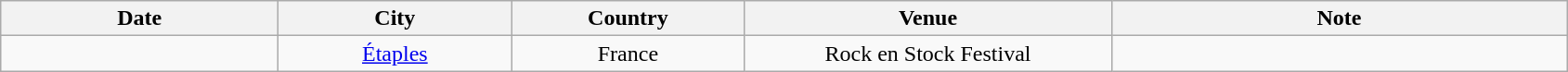<table class="wikitable plainrowheaders" style="text-align:center;">
<tr>
<th scope="col" style="width:12em;">Date</th>
<th scope="col" style="width:10em;">City</th>
<th scope="col" style="width:10em;">Country</th>
<th scope="col" style="width:16em;">Venue</th>
<th scope="col" style="width:20em;">Note</th>
</tr>
<tr>
<td></td>
<td><a href='#'>Étaples</a></td>
<td>France</td>
<td>Rock en Stock Festival</td>
<td></td>
</tr>
</table>
